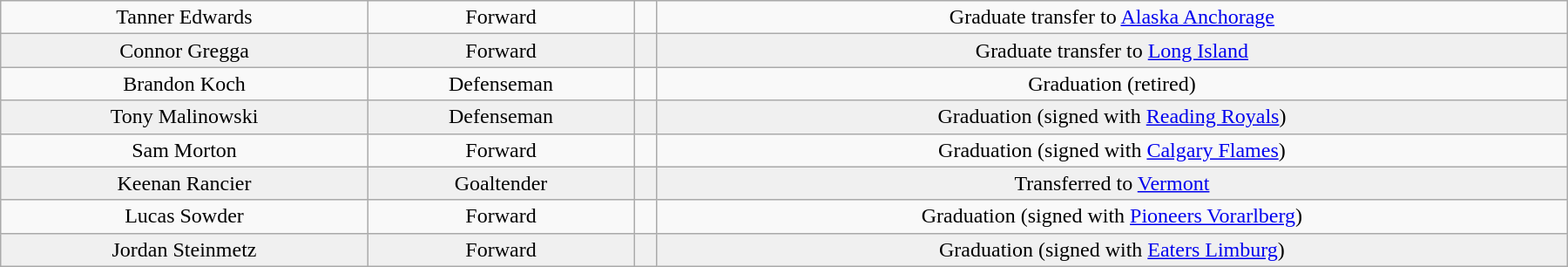<table class="wikitable" width="1200">
<tr align="center" bgcolor="">
<td>Tanner Edwards</td>
<td>Forward</td>
<td></td>
<td>Graduate transfer to <a href='#'>Alaska Anchorage</a></td>
</tr>
<tr align="center" bgcolor="f0f0f0">
<td>Connor Gregga</td>
<td>Forward</td>
<td></td>
<td>Graduate transfer to <a href='#'>Long Island</a></td>
</tr>
<tr align="center" bgcolor="">
<td>Brandon Koch</td>
<td>Defenseman</td>
<td></td>
<td>Graduation (retired)</td>
</tr>
<tr align="center" bgcolor="f0f0f0">
<td>Tony Malinowski</td>
<td>Defenseman</td>
<td></td>
<td>Graduation (signed with <a href='#'>Reading Royals</a>)</td>
</tr>
<tr align="center" bgcolor="">
<td>Sam Morton</td>
<td>Forward</td>
<td></td>
<td>Graduation (signed with <a href='#'>Calgary Flames</a>)</td>
</tr>
<tr align="center" bgcolor="f0f0f0">
<td>Keenan Rancier</td>
<td>Goaltender</td>
<td></td>
<td>Transferred to <a href='#'>Vermont</a></td>
</tr>
<tr align="center" bgcolor="">
<td>Lucas Sowder</td>
<td>Forward</td>
<td></td>
<td>Graduation (signed with <a href='#'>Pioneers Vorarlberg</a>)</td>
</tr>
<tr align="center" bgcolor="f0f0f0">
<td>Jordan Steinmetz</td>
<td>Forward</td>
<td></td>
<td>Graduation (signed with <a href='#'>Eaters Limburg</a>)</td>
</tr>
</table>
